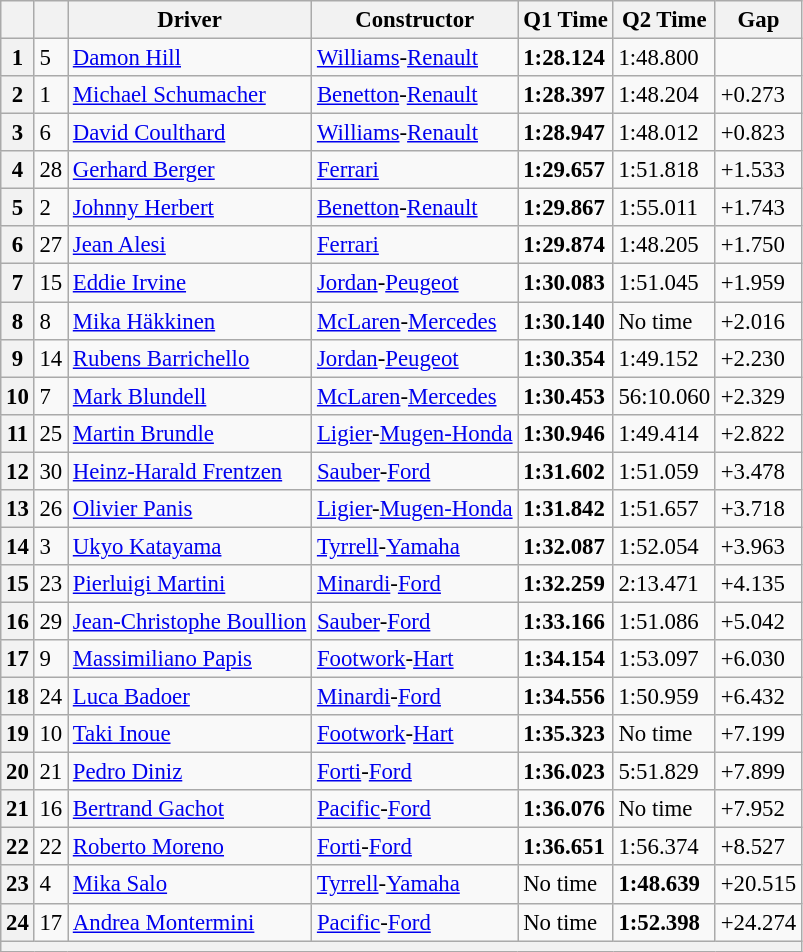<table class="wikitable sortable" style="font-size: 95%;">
<tr>
<th scope="col"></th>
<th scope="col"></th>
<th scope="col">Driver</th>
<th scope="col">Constructor</th>
<th scope="col">Q1 Time</th>
<th scope="col">Q2 Time</th>
<th scope="col">Gap</th>
</tr>
<tr>
<th scope="row">1</th>
<td>5</td>
<td data-sort-value="hil"> <a href='#'>Damon Hill</a></td>
<td><a href='#'>Williams</a>-<a href='#'>Renault</a></td>
<td><strong>1:28.124</strong></td>
<td>1:48.800</td>
<td></td>
</tr>
<tr>
<th scope="row">2</th>
<td>1</td>
<td data-sort-value="sch, m"> <a href='#'>Michael Schumacher</a></td>
<td><a href='#'>Benetton</a>-<a href='#'>Renault</a></td>
<td><strong>1:28.397</strong></td>
<td>1:48.204</td>
<td>+0.273</td>
</tr>
<tr>
<th scope="row">3</th>
<td>6</td>
<td data-sort-value="cou"> <a href='#'>David Coulthard</a></td>
<td><a href='#'>Williams</a>-<a href='#'>Renault</a></td>
<td><strong>1:28.947</strong></td>
<td>1:48.012</td>
<td>+0.823</td>
</tr>
<tr>
<th scope="row">4</th>
<td>28</td>
<td data-sort-value="ber"> <a href='#'>Gerhard Berger</a></td>
<td><a href='#'>Ferrari</a></td>
<td><strong>1:29.657</strong></td>
<td>1:51.818</td>
<td>+1.533</td>
</tr>
<tr>
<th scope="row">5</th>
<td>2</td>
<td data-sort-value="her"> <a href='#'>Johnny Herbert</a></td>
<td><a href='#'>Benetton</a>-<a href='#'>Renault</a></td>
<td><strong>1:29.867</strong></td>
<td>1:55.011</td>
<td>+1.743</td>
</tr>
<tr>
<th scope="row">6</th>
<td>27</td>
<td data-sort-value="ale"> <a href='#'>Jean Alesi</a></td>
<td><a href='#'>Ferrari</a></td>
<td><strong>1:29.874</strong></td>
<td>1:48.205</td>
<td>+1.750</td>
</tr>
<tr>
<th scope="row">7</th>
<td>15</td>
<td data-sort-value="irv"> <a href='#'>Eddie Irvine</a></td>
<td><a href='#'>Jordan</a>-<a href='#'>Peugeot</a></td>
<td><strong>1:30.083</strong></td>
<td>1:51.045</td>
<td>+1.959</td>
</tr>
<tr>
<th scope="row">8</th>
<td>8</td>
<td data-sort-value="hak"> <a href='#'>Mika Häkkinen</a></td>
<td><a href='#'>McLaren</a>-<a href='#'>Mercedes</a></td>
<td><strong>1:30.140</strong></td>
<td>No time</td>
<td>+2.016</td>
</tr>
<tr>
<th scope="row">9</th>
<td>14</td>
<td data-sort-value="bar"> <a href='#'>Rubens Barrichello</a></td>
<td><a href='#'>Jordan</a>-<a href='#'>Peugeot</a></td>
<td><strong>1:30.354</strong></td>
<td>1:49.152</td>
<td>+2.230</td>
</tr>
<tr>
<th scope="row">10</th>
<td>7</td>
<td data-sort-value="blu"> <a href='#'>Mark Blundell</a></td>
<td><a href='#'>McLaren</a>-<a href='#'>Mercedes</a></td>
<td><strong>1:30.453</strong></td>
<td>56:10.060</td>
<td>+2.329</td>
</tr>
<tr>
<th scope="row">11</th>
<td>25</td>
<td data-sort-value="bru"> <a href='#'>Martin Brundle</a></td>
<td><a href='#'>Ligier</a>-<a href='#'>Mugen-Honda</a></td>
<td><strong>1:30.946</strong></td>
<td>1:49.414</td>
<td>+2.822</td>
</tr>
<tr>
<th scope="row">12</th>
<td>30</td>
<td data-sort-value="fre"> <a href='#'>Heinz-Harald Frentzen</a></td>
<td><a href='#'>Sauber</a>-<a href='#'>Ford</a></td>
<td><strong>1:31.602</strong></td>
<td>1:51.059</td>
<td>+3.478</td>
</tr>
<tr>
<th scope="row">13</th>
<td>26</td>
<td data-sort-value="pan"> <a href='#'>Olivier Panis</a></td>
<td><a href='#'>Ligier</a>-<a href='#'>Mugen-Honda</a></td>
<td><strong>1:31.842</strong></td>
<td>1:51.657</td>
<td>+3.718</td>
</tr>
<tr>
<th scope="row">14</th>
<td>3</td>
<td data-sort-value="kat"> <a href='#'>Ukyo Katayama</a></td>
<td><a href='#'>Tyrrell</a>-<a href='#'>Yamaha</a></td>
<td><strong>1:32.087</strong></td>
<td>1:52.054</td>
<td>+3.963</td>
</tr>
<tr>
<th scope="row">15</th>
<td>23</td>
<td data-sort-value="mar"> <a href='#'>Pierluigi Martini</a></td>
<td><a href='#'>Minardi</a>-<a href='#'>Ford</a></td>
<td><strong>1:32.259</strong></td>
<td>2:13.471</td>
<td>+4.135</td>
</tr>
<tr>
<th scope="row">16</th>
<td>29</td>
<td data-sort-value="bou"> <a href='#'>Jean-Christophe Boullion</a></td>
<td><a href='#'>Sauber</a>-<a href='#'>Ford</a></td>
<td><strong>1:33.166</strong></td>
<td>1:51.086</td>
<td>+5.042</td>
</tr>
<tr>
<th scope="row">17</th>
<td>9</td>
<td data-sort-value="pap"> <a href='#'>Massimiliano Papis</a></td>
<td><a href='#'>Footwork</a>-<a href='#'>Hart</a></td>
<td><strong>1:34.154</strong></td>
<td>1:53.097</td>
<td>+6.030</td>
</tr>
<tr>
<th scope="row">18</th>
<td>24</td>
<td data-sort-value="bad"> <a href='#'>Luca Badoer</a></td>
<td><a href='#'>Minardi</a>-<a href='#'>Ford</a></td>
<td><strong>1:34.556</strong></td>
<td>1:50.959</td>
<td>+6.432</td>
</tr>
<tr>
<th scope="row">19</th>
<td>10</td>
<td data-sort-value="ino"> <a href='#'>Taki Inoue</a></td>
<td><a href='#'>Footwork</a>-<a href='#'>Hart</a></td>
<td><strong>1:35.323</strong></td>
<td>No time</td>
<td>+7.199</td>
</tr>
<tr>
<th scope="row">20</th>
<td>21</td>
<td data-sort-value="dini"> <a href='#'>Pedro Diniz</a></td>
<td><a href='#'>Forti</a>-<a href='#'>Ford</a></td>
<td><strong>1:36.023</strong></td>
<td>5:51.829</td>
<td>+7.899</td>
</tr>
<tr>
<th scope="row">21</th>
<td>16</td>
<td data-sort-value="gac"> <a href='#'>Bertrand Gachot</a></td>
<td><a href='#'>Pacific</a>-<a href='#'>Ford</a></td>
<td><strong>1:36.076</strong></td>
<td>No time</td>
<td>+7.952</td>
</tr>
<tr>
<th scope="row">22</th>
<td>22</td>
<td data-sort-value="mor"> <a href='#'>Roberto Moreno</a></td>
<td><a href='#'>Forti</a>-<a href='#'>Ford</a></td>
<td><strong>1:36.651</strong></td>
<td>1:56.374</td>
<td>+8.527</td>
</tr>
<tr>
<th scope="row">23</th>
<td>4</td>
<td data-sort-value="Sal"> <a href='#'>Mika Salo</a></td>
<td><a href='#'>Tyrrell</a>-<a href='#'>Yamaha</a></td>
<td>No time</td>
<td><strong>1:48.639</strong></td>
<td>+20.515</td>
</tr>
<tr>
<th scope="row">24</th>
<td>17</td>
<td data-sort-value="mon"> <a href='#'>Andrea Montermini</a></td>
<td><a href='#'>Pacific</a>-<a href='#'>Ford</a></td>
<td>No time</td>
<td><strong>1:52.398</strong></td>
<td>+24.274</td>
</tr>
<tr>
<th colspan="7"></th>
</tr>
</table>
